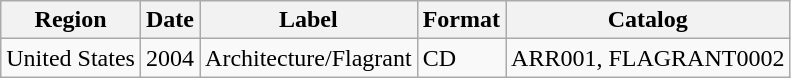<table class="wikitable">
<tr>
<th>Region</th>
<th>Date</th>
<th>Label</th>
<th>Format</th>
<th>Catalog</th>
</tr>
<tr>
<td>United States</td>
<td>2004</td>
<td>Architecture/Flagrant</td>
<td>CD</td>
<td>ARR001, FLAGRANT0002</td>
</tr>
</table>
